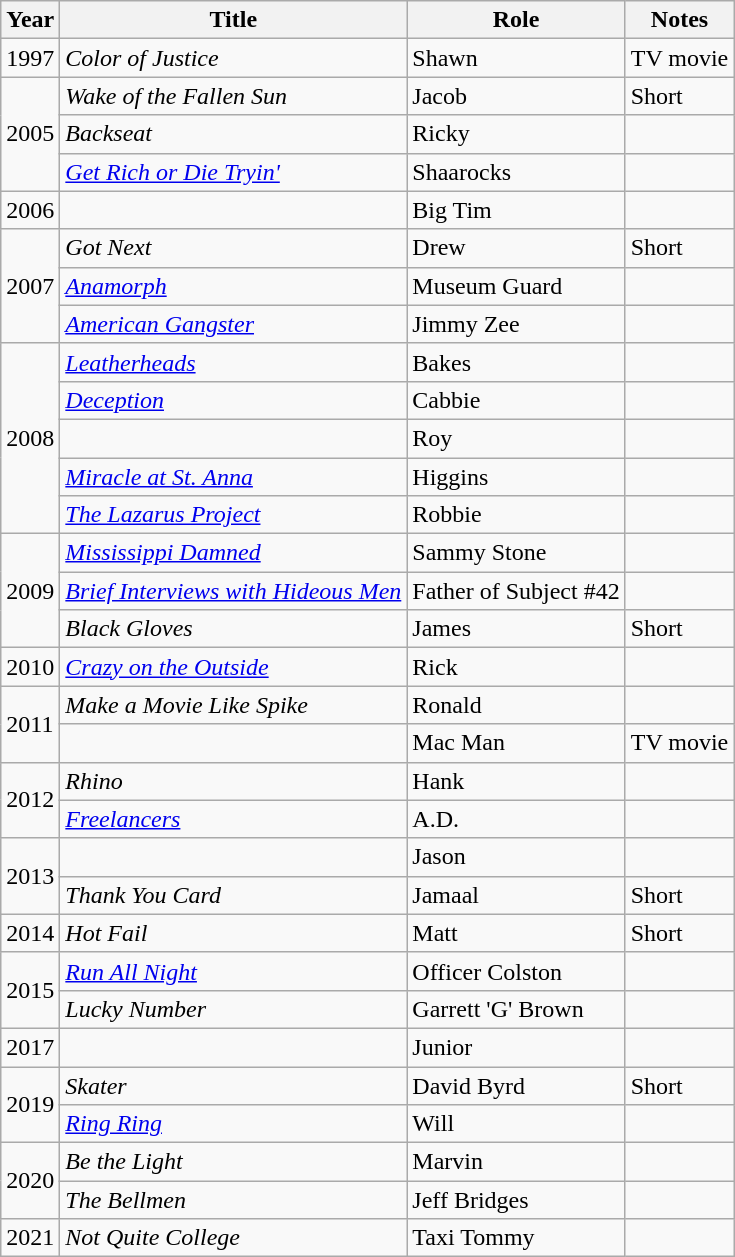<table class="wikitable sortable">
<tr>
<th>Year</th>
<th>Title</th>
<th>Role</th>
<th class="unsortable">Notes</th>
</tr>
<tr>
<td>1997</td>
<td><em>Color of Justice</em></td>
<td>Shawn</td>
<td>TV movie</td>
</tr>
<tr>
<td rowspan="3">2005</td>
<td><em>Wake of the Fallen Sun</em></td>
<td>Jacob</td>
<td>Short</td>
</tr>
<tr>
<td><em>Backseat</em></td>
<td>Ricky</td>
<td></td>
</tr>
<tr>
<td><em><a href='#'>Get Rich or Die Tryin'</a></em></td>
<td>Shaarocks</td>
<td></td>
</tr>
<tr>
<td>2006</td>
<td><em></em></td>
<td>Big Tim</td>
<td></td>
</tr>
<tr>
<td rowspan="3">2007</td>
<td><em>Got Next</em></td>
<td>Drew</td>
<td>Short</td>
</tr>
<tr>
<td><em><a href='#'>Anamorph</a></em></td>
<td>Museum Guard</td>
<td></td>
</tr>
<tr>
<td><em><a href='#'>American Gangster</a></em></td>
<td>Jimmy Zee</td>
<td></td>
</tr>
<tr>
<td rowspan="5">2008</td>
<td><em><a href='#'>Leatherheads</a></em></td>
<td>Bakes</td>
<td></td>
</tr>
<tr>
<td><em><a href='#'>Deception</a></em></td>
<td>Cabbie</td>
<td></td>
</tr>
<tr>
<td><em></em></td>
<td>Roy</td>
<td></td>
</tr>
<tr>
<td><em><a href='#'>Miracle at St. Anna</a></em></td>
<td>Higgins</td>
<td></td>
</tr>
<tr>
<td><em><a href='#'>The Lazarus Project</a></em></td>
<td>Robbie</td>
<td></td>
</tr>
<tr>
<td rowspan="3">2009</td>
<td><em><a href='#'>Mississippi Damned</a></em></td>
<td>Sammy Stone</td>
<td></td>
</tr>
<tr>
<td><em><a href='#'>Brief Interviews with Hideous Men</a></em></td>
<td>Father of Subject #42</td>
<td></td>
</tr>
<tr>
<td><em>Black Gloves</em></td>
<td>James</td>
<td>Short</td>
</tr>
<tr>
<td>2010</td>
<td><em><a href='#'>Crazy on the Outside</a></em></td>
<td>Rick</td>
<td></td>
</tr>
<tr>
<td rowspan="2">2011</td>
<td><em>Make a Movie Like Spike</em></td>
<td>Ronald</td>
<td></td>
</tr>
<tr>
<td><em></em></td>
<td>Mac Man</td>
<td>TV movie</td>
</tr>
<tr>
<td rowspan="2">2012</td>
<td><em>Rhino</em></td>
<td>Hank</td>
<td></td>
</tr>
<tr>
<td><em><a href='#'>Freelancers</a></em></td>
<td>A.D.</td>
<td></td>
</tr>
<tr>
<td rowspan="2">2013</td>
<td><em></em></td>
<td>Jason</td>
<td></td>
</tr>
<tr>
<td><em>Thank You Card</em></td>
<td>Jamaal</td>
<td>Short</td>
</tr>
<tr>
<td>2014</td>
<td><em>Hot Fail</em></td>
<td>Matt</td>
<td>Short</td>
</tr>
<tr>
<td rowspan="2">2015</td>
<td><em><a href='#'>Run All Night</a></em></td>
<td>Officer Colston</td>
<td></td>
</tr>
<tr>
<td><em>Lucky Number</em></td>
<td>Garrett 'G' Brown</td>
<td></td>
</tr>
<tr>
<td>2017</td>
<td><em></em></td>
<td>Junior</td>
<td></td>
</tr>
<tr>
<td rowspan="2">2019</td>
<td><em>Skater</em></td>
<td>David Byrd</td>
<td>Short</td>
</tr>
<tr>
<td><em><a href='#'>Ring Ring</a></em></td>
<td>Will</td>
<td></td>
</tr>
<tr>
<td rowspan="2">2020</td>
<td><em>Be the Light</em></td>
<td>Marvin</td>
<td></td>
</tr>
<tr>
<td><em>The Bellmen</em></td>
<td>Jeff Bridges</td>
<td></td>
</tr>
<tr>
<td>2021</td>
<td><em>Not Quite College</em></td>
<td>Taxi Tommy</td>
<td></td>
</tr>
</table>
